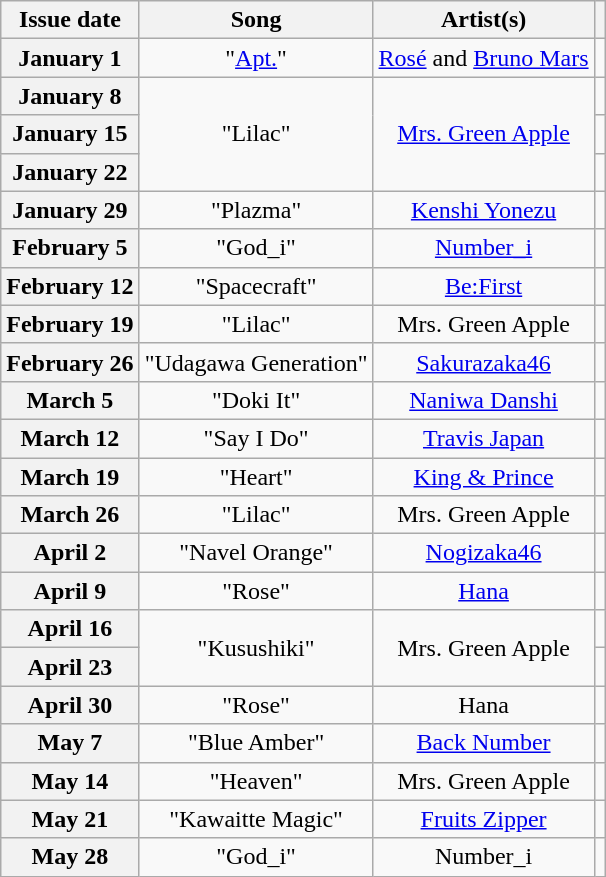<table class="wikitable plainrowheaders" style="text-align:center">
<tr>
<th scope="col">Issue date</th>
<th scope="col">Song</th>
<th scope="col">Artist(s)</th>
<th scope="col"></th>
</tr>
<tr>
<th scope="row">January 1</th>
<td>"<a href='#'>Apt.</a>"</td>
<td><a href='#'>Rosé</a> and <a href='#'>Bruno Mars</a></td>
<td></td>
</tr>
<tr>
<th scope="row">January 8</th>
<td rowspan="3">"Lilac"</td>
<td rowspan="3"><a href='#'>Mrs. Green Apple</a></td>
<td></td>
</tr>
<tr>
<th scope="row">January 15</th>
<td></td>
</tr>
<tr>
<th scope="row">January 22</th>
<td></td>
</tr>
<tr>
<th scope="row">January 29</th>
<td>"Plazma"</td>
<td><a href='#'>Kenshi Yonezu</a></td>
<td></td>
</tr>
<tr>
<th scope="row">February 5</th>
<td>"God_i"</td>
<td><a href='#'>Number_i</a></td>
<td></td>
</tr>
<tr>
<th scope="row">February 12</th>
<td>"Spacecraft"</td>
<td><a href='#'>Be:First</a></td>
<td></td>
</tr>
<tr>
<th scope="row">February 19</th>
<td>"Lilac"</td>
<td>Mrs. Green Apple</td>
<td></td>
</tr>
<tr>
<th scope="row">February 26</th>
<td>"Udagawa Generation"</td>
<td><a href='#'>Sakurazaka46</a></td>
<td></td>
</tr>
<tr>
<th scope="row">March 5</th>
<td>"Doki It"</td>
<td><a href='#'>Naniwa Danshi</a></td>
<td></td>
</tr>
<tr>
<th scope="row">March 12</th>
<td>"Say I Do"</td>
<td><a href='#'>Travis Japan</a></td>
<td></td>
</tr>
<tr>
<th scope="row">March 19</th>
<td>"Heart"</td>
<td><a href='#'>King & Prince</a></td>
<td></td>
</tr>
<tr>
<th scope="row">March 26</th>
<td>"Lilac"</td>
<td>Mrs. Green Apple</td>
<td></td>
</tr>
<tr>
<th scope="row">April 2</th>
<td>"Navel Orange"</td>
<td><a href='#'>Nogizaka46</a></td>
<td></td>
</tr>
<tr>
<th scope="row">April 9</th>
<td>"Rose"</td>
<td><a href='#'>Hana</a></td>
<td></td>
</tr>
<tr>
<th scope="row">April 16</th>
<td rowspan="2">"Kusushiki"</td>
<td rowspan="2">Mrs. Green Apple</td>
<td></td>
</tr>
<tr>
<th scope="row">April 23</th>
<td></td>
</tr>
<tr>
<th scope="row">April 30</th>
<td>"Rose"</td>
<td>Hana</td>
<td></td>
</tr>
<tr>
<th scope="row">May 7</th>
<td>"Blue Amber"</td>
<td><a href='#'>Back Number</a></td>
<td></td>
</tr>
<tr>
<th scope="row">May 14</th>
<td>"Heaven"</td>
<td>Mrs. Green Apple</td>
<td></td>
</tr>
<tr>
<th scope="row">May 21</th>
<td>"Kawaitte Magic"</td>
<td><a href='#'>Fruits Zipper</a></td>
<td></td>
</tr>
<tr>
<th scope="row">May 28</th>
<td>"God_i"</td>
<td>Number_i</td>
<td></td>
</tr>
</table>
